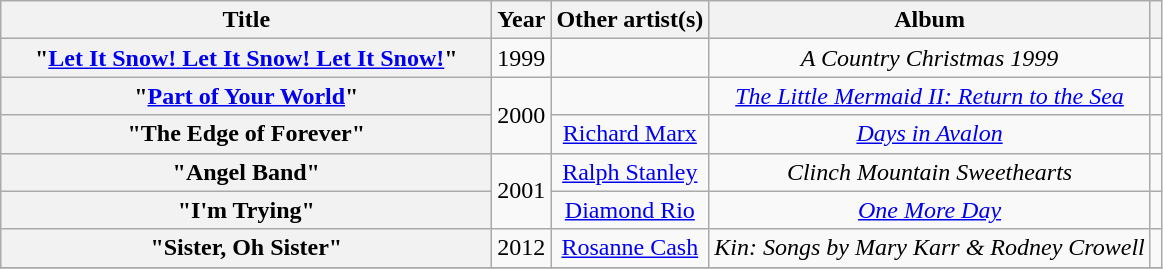<table class="wikitable plainrowheaders" style="text-align:center;" border="1">
<tr>
<th scope="col" style="width:20em;">Title</th>
<th scope="col">Year</th>
<th scope="col">Other artist(s)</th>
<th scope="col">Album</th>
<th></th>
</tr>
<tr>
<th scope="row">"<a href='#'>Let It Snow! Let It Snow! Let It Snow!</a>"</th>
<td>1999</td>
<td></td>
<td><em>A Country Christmas 1999</em></td>
<td></td>
</tr>
<tr>
<th scope="row">"<a href='#'>Part of Your World</a>"</th>
<td rowspan="2">2000</td>
<td></td>
<td><em><a href='#'>The Little Mermaid II: Return to the Sea</a></em></td>
<td></td>
</tr>
<tr>
<th scope="row">"The Edge of Forever"</th>
<td><a href='#'>Richard Marx</a></td>
<td><em><a href='#'>Days in Avalon</a></em></td>
<td></td>
</tr>
<tr>
<th scope="row">"Angel Band"</th>
<td rowspan="2">2001</td>
<td><a href='#'>Ralph Stanley</a></td>
<td><em>Clinch Mountain Sweethearts</em></td>
<td></td>
</tr>
<tr>
<th scope="row">"I'm Trying"</th>
<td><a href='#'>Diamond Rio</a></td>
<td><em><a href='#'>One More Day</a></em></td>
<td></td>
</tr>
<tr>
<th scope="row">"Sister, Oh Sister"</th>
<td>2012</td>
<td><a href='#'>Rosanne Cash</a></td>
<td><em>Kin: Songs by Mary Karr & Rodney Crowell</em></td>
<td></td>
</tr>
<tr>
</tr>
</table>
